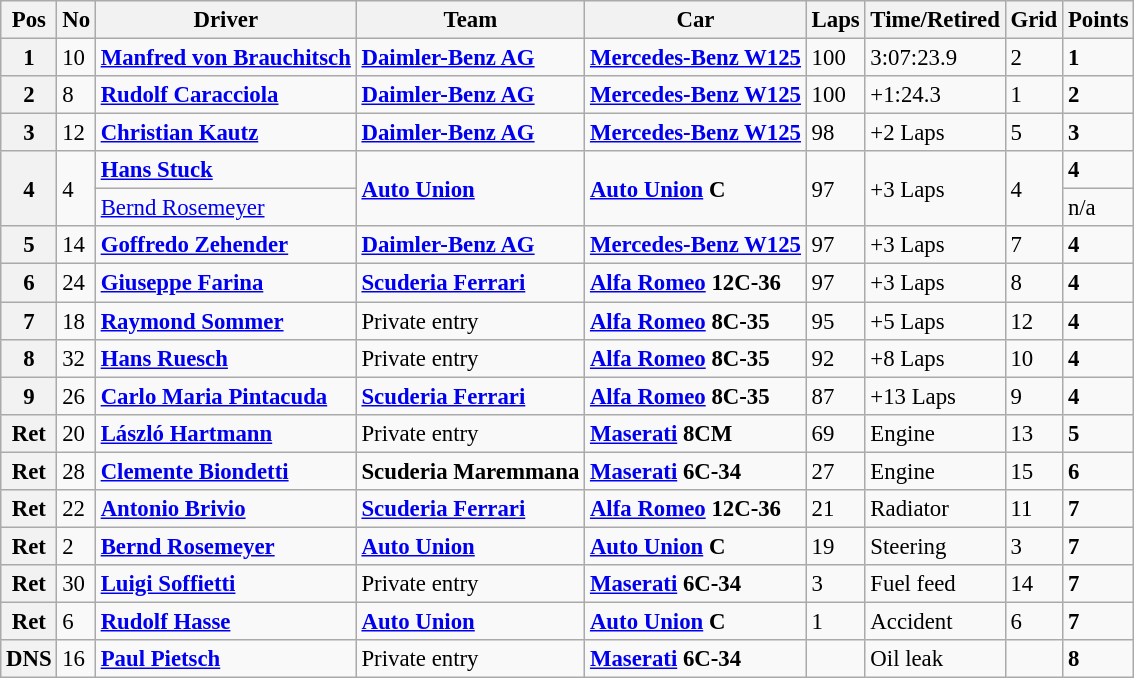<table class="wikitable" style="font-size: 95%;">
<tr>
<th>Pos</th>
<th>No</th>
<th>Driver</th>
<th>Team</th>
<th>Car</th>
<th>Laps</th>
<th>Time/Retired</th>
<th>Grid</th>
<th>Points</th>
</tr>
<tr>
<th>1</th>
<td>10</td>
<td> <strong><a href='#'>Manfred von Brauchitsch</a></strong></td>
<td><strong><a href='#'>Daimler-Benz AG</a></strong></td>
<td><strong><a href='#'>Mercedes-Benz W125</a></strong></td>
<td>100</td>
<td>3:07:23.9</td>
<td>2</td>
<td><strong>1</strong></td>
</tr>
<tr>
<th>2</th>
<td>8</td>
<td> <strong><a href='#'>Rudolf Caracciola</a></strong></td>
<td><strong><a href='#'>Daimler-Benz AG</a></strong></td>
<td><strong><a href='#'>Mercedes-Benz W125</a></strong></td>
<td>100</td>
<td>+1:24.3</td>
<td>1</td>
<td><strong>2</strong></td>
</tr>
<tr>
<th>3</th>
<td>12</td>
<td> <strong><a href='#'>Christian Kautz</a></strong></td>
<td><strong><a href='#'>Daimler-Benz AG</a></strong></td>
<td><strong><a href='#'>Mercedes-Benz W125</a></strong></td>
<td>98</td>
<td>+2 Laps</td>
<td>5</td>
<td><strong>3</strong></td>
</tr>
<tr>
<th rowspan=2>4</th>
<td rowspan=2>4</td>
<td> <strong><a href='#'>Hans Stuck</a></strong></td>
<td rowspan=2><strong><a href='#'>Auto Union</a></strong></td>
<td rowspan=2><strong><a href='#'>Auto Union</a> C</strong></td>
<td rowspan=2>97</td>
<td rowspan=2>+3 Laps</td>
<td rowspan=2>4</td>
<td><strong>4</strong></td>
</tr>
<tr>
<td> <a href='#'>Bernd Rosemeyer</a></td>
<td>n/a</td>
</tr>
<tr>
<th>5</th>
<td>14</td>
<td> <strong><a href='#'>Goffredo Zehender</a></strong></td>
<td><strong><a href='#'>Daimler-Benz AG</a></strong></td>
<td><strong><a href='#'>Mercedes-Benz W125</a></strong></td>
<td>97</td>
<td>+3 Laps</td>
<td>7</td>
<td><strong>4</strong></td>
</tr>
<tr>
<th>6</th>
<td>24</td>
<td> <strong><a href='#'>Giuseppe Farina</a></strong></td>
<td><strong><a href='#'>Scuderia Ferrari</a></strong></td>
<td><strong><a href='#'>Alfa Romeo</a> 12C-36</strong></td>
<td>97</td>
<td>+3 Laps</td>
<td>8</td>
<td><strong>4</strong></td>
</tr>
<tr>
<th>7</th>
<td>18</td>
<td> <strong><a href='#'>Raymond Sommer</a></strong></td>
<td>Private entry</td>
<td><strong><a href='#'>Alfa Romeo</a> 8C-35</strong></td>
<td>95</td>
<td>+5 Laps</td>
<td>12</td>
<td><strong>4</strong></td>
</tr>
<tr>
<th>8</th>
<td>32</td>
<td> <strong><a href='#'>Hans Ruesch</a></strong></td>
<td>Private entry</td>
<td><strong><a href='#'>Alfa Romeo</a> 8C-35</strong></td>
<td>92</td>
<td>+8 Laps</td>
<td>10</td>
<td><strong>4</strong></td>
</tr>
<tr>
<th>9</th>
<td>26</td>
<td> <strong><a href='#'>Carlo Maria Pintacuda</a></strong></td>
<td><strong><a href='#'>Scuderia Ferrari</a></strong></td>
<td><strong><a href='#'>Alfa Romeo</a> 8C-35</strong></td>
<td>87</td>
<td>+13 Laps</td>
<td>9</td>
<td><strong>4</strong></td>
</tr>
<tr>
<th>Ret</th>
<td>20</td>
<td> <strong><a href='#'>László Hartmann</a></strong></td>
<td>Private entry</td>
<td><strong><a href='#'>Maserati</a> 8CM</strong></td>
<td>69</td>
<td>Engine</td>
<td>13</td>
<td><strong>5</strong></td>
</tr>
<tr>
<th>Ret</th>
<td>28</td>
<td> <strong><a href='#'>Clemente Biondetti</a></strong></td>
<td><strong>Scuderia Maremmana</strong></td>
<td><strong><a href='#'>Maserati</a> 6C-34</strong></td>
<td>27</td>
<td>Engine</td>
<td>15</td>
<td><strong>6</strong></td>
</tr>
<tr>
<th>Ret</th>
<td>22</td>
<td> <strong><a href='#'>Antonio Brivio</a></strong></td>
<td><strong><a href='#'>Scuderia Ferrari</a></strong></td>
<td><strong><a href='#'>Alfa Romeo</a> 12C-36</strong></td>
<td>21</td>
<td>Radiator</td>
<td>11</td>
<td><strong>7</strong></td>
</tr>
<tr>
<th>Ret</th>
<td>2</td>
<td> <strong><a href='#'>Bernd Rosemeyer</a></strong></td>
<td><strong><a href='#'>Auto Union</a></strong></td>
<td><strong><a href='#'>Auto Union</a> C</strong></td>
<td>19</td>
<td>Steering</td>
<td>3</td>
<td><strong>7</strong></td>
</tr>
<tr>
<th>Ret</th>
<td>30</td>
<td> <strong><a href='#'>Luigi Soffietti</a></strong></td>
<td>Private entry</td>
<td><strong><a href='#'>Maserati</a> 6C-34</strong></td>
<td>3</td>
<td>Fuel feed</td>
<td>14</td>
<td><strong>7</strong></td>
</tr>
<tr>
<th>Ret</th>
<td>6</td>
<td> <strong><a href='#'>Rudolf Hasse</a></strong></td>
<td><strong><a href='#'>Auto Union</a></strong></td>
<td><strong><a href='#'>Auto Union</a> C</strong></td>
<td>1</td>
<td>Accident</td>
<td>6</td>
<td><strong>7</strong></td>
</tr>
<tr>
<th>DNS</th>
<td>16</td>
<td> <strong><a href='#'>Paul Pietsch</a></strong></td>
<td>Private entry</td>
<td><strong><a href='#'>Maserati</a> 6C-34</strong></td>
<td></td>
<td>Oil leak</td>
<td></td>
<td><strong>8</strong></td>
</tr>
</table>
